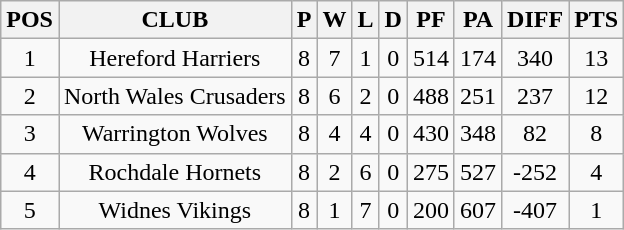<table class="wikitable" style="text-align: center;">
<tr>
<th>POS</th>
<th>CLUB</th>
<th>P</th>
<th>W</th>
<th>L</th>
<th>D</th>
<th>PF</th>
<th>PA</th>
<th>DIFF</th>
<th>PTS</th>
</tr>
<tr>
<td>1</td>
<td>Hereford Harriers</td>
<td>8</td>
<td>7</td>
<td>1</td>
<td>0</td>
<td>514</td>
<td>174</td>
<td>340</td>
<td>13</td>
</tr>
<tr>
<td>2</td>
<td> North Wales Crusaders</td>
<td>8</td>
<td>6</td>
<td>2</td>
<td>0</td>
<td>488</td>
<td>251</td>
<td>237</td>
<td>12</td>
</tr>
<tr>
<td>3</td>
<td> Warrington Wolves</td>
<td>8</td>
<td>4</td>
<td>4</td>
<td>0</td>
<td>430</td>
<td>348</td>
<td>82</td>
<td>8</td>
</tr>
<tr>
<td>4</td>
<td> Rochdale Hornets</td>
<td>8</td>
<td>2</td>
<td>6</td>
<td>0</td>
<td>275</td>
<td>527</td>
<td>-252</td>
<td>4</td>
</tr>
<tr>
<td>5</td>
<td> Widnes Vikings</td>
<td>8</td>
<td>1</td>
<td>7</td>
<td>0</td>
<td>200</td>
<td>607</td>
<td>-407</td>
<td>1</td>
</tr>
</table>
